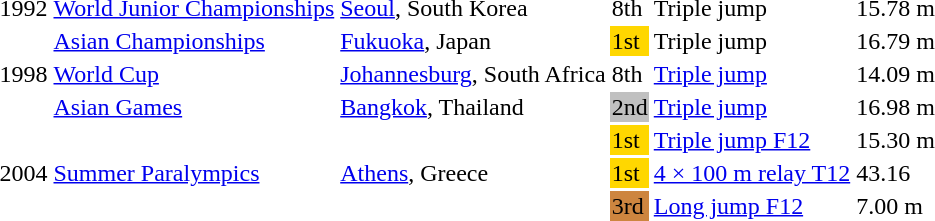<table>
<tr>
<td>1992</td>
<td><a href='#'>World Junior Championships</a></td>
<td><a href='#'>Seoul</a>, South Korea</td>
<td>8th</td>
<td>Triple jump</td>
<td>15.78 m</td>
</tr>
<tr>
<td rowspan=3>1998</td>
<td><a href='#'>Asian Championships</a></td>
<td><a href='#'>Fukuoka</a>, Japan</td>
<td bgcolor=gold>1st</td>
<td>Triple jump</td>
<td>16.79 m</td>
</tr>
<tr>
<td><a href='#'>World Cup</a></td>
<td><a href='#'>Johannesburg</a>, South Africa</td>
<td>8th</td>
<td><a href='#'>Triple jump</a></td>
<td>14.09 m</td>
</tr>
<tr>
<td><a href='#'>Asian Games</a></td>
<td><a href='#'>Bangkok</a>, Thailand</td>
<td bgcolor=silver>2nd</td>
<td><a href='#'>Triple jump</a></td>
<td>16.98 m</td>
</tr>
<tr>
<td rowspan=3>2004</td>
<td rowspan=3><a href='#'>Summer Paralympics</a></td>
<td rowspan=3><a href='#'>Athens</a>, Greece</td>
<td bgcolor=gold>1st</td>
<td><a href='#'>Triple jump F12</a></td>
<td>15.30 m</td>
</tr>
<tr>
<td bgcolor=gold>1st</td>
<td><a href='#'>4 × 100 m relay T12</a></td>
<td>43.16</td>
</tr>
<tr>
<td bgcolor=Peru>3rd</td>
<td><a href='#'>Long jump F12</a></td>
<td>7.00 m</td>
</tr>
</table>
